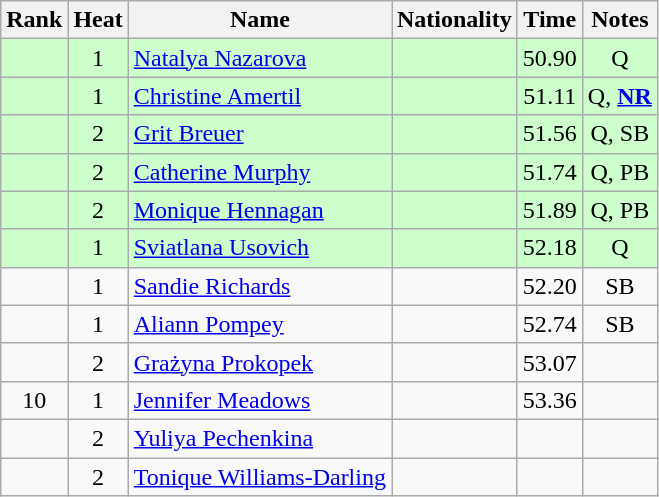<table class="wikitable sortable" style="text-align:center">
<tr>
<th>Rank</th>
<th>Heat</th>
<th>Name</th>
<th>Nationality</th>
<th>Time</th>
<th>Notes</th>
</tr>
<tr bgcolor=ccffcc>
<td></td>
<td>1</td>
<td align="left"><a href='#'>Natalya Nazarova</a></td>
<td align=left></td>
<td>50.90</td>
<td>Q</td>
</tr>
<tr bgcolor=ccffcc>
<td></td>
<td>1</td>
<td align="left"><a href='#'>Christine Amertil</a></td>
<td align=left></td>
<td>51.11</td>
<td>Q, <strong><a href='#'>NR</a></strong></td>
</tr>
<tr bgcolor=ccffcc>
<td></td>
<td>2</td>
<td align="left"><a href='#'>Grit Breuer</a></td>
<td align=left></td>
<td>51.56</td>
<td>Q, SB</td>
</tr>
<tr bgcolor=ccffcc>
<td></td>
<td>2</td>
<td align="left"><a href='#'>Catherine Murphy</a></td>
<td align=left></td>
<td>51.74</td>
<td>Q, PB</td>
</tr>
<tr bgcolor=ccffcc>
<td></td>
<td>2</td>
<td align="left"><a href='#'>Monique Hennagan</a></td>
<td align=left></td>
<td>51.89</td>
<td>Q, PB</td>
</tr>
<tr bgcolor=ccffcc>
<td></td>
<td>1</td>
<td align="left"><a href='#'>Sviatlana Usovich</a></td>
<td align=left></td>
<td>52.18</td>
<td>Q</td>
</tr>
<tr>
<td></td>
<td>1</td>
<td align="left"><a href='#'>Sandie Richards</a></td>
<td align=left></td>
<td>52.20</td>
<td>SB</td>
</tr>
<tr>
<td></td>
<td>1</td>
<td align="left"><a href='#'>Aliann Pompey</a></td>
<td align=left></td>
<td>52.74</td>
<td>SB</td>
</tr>
<tr>
<td></td>
<td>2</td>
<td align="left"><a href='#'>Grażyna Prokopek</a></td>
<td align=left></td>
<td>53.07</td>
<td></td>
</tr>
<tr>
<td>10</td>
<td>1</td>
<td align="left"><a href='#'>Jennifer Meadows</a></td>
<td align=left></td>
<td>53.36</td>
<td></td>
</tr>
<tr>
<td></td>
<td>2</td>
<td align="left"><a href='#'>Yuliya Pechenkina</a></td>
<td align=left></td>
<td></td>
<td></td>
</tr>
<tr>
<td></td>
<td>2</td>
<td align="left"><a href='#'>Tonique Williams-Darling</a></td>
<td align=left></td>
<td></td>
<td></td>
</tr>
</table>
